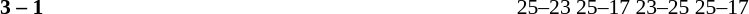<table width=100% cellspacing=1>
<tr>
<th width=20%></th>
<th width=12%></th>
<th width=20%></th>
<th width=33%></th>
<td></td>
</tr>
<tr style=font-size:90%>
<td align=right><strong></strong></td>
<td align=center><strong>3 – 1</strong></td>
<td></td>
<td>25–23 25–17 23–25 25–17</td>
</tr>
</table>
